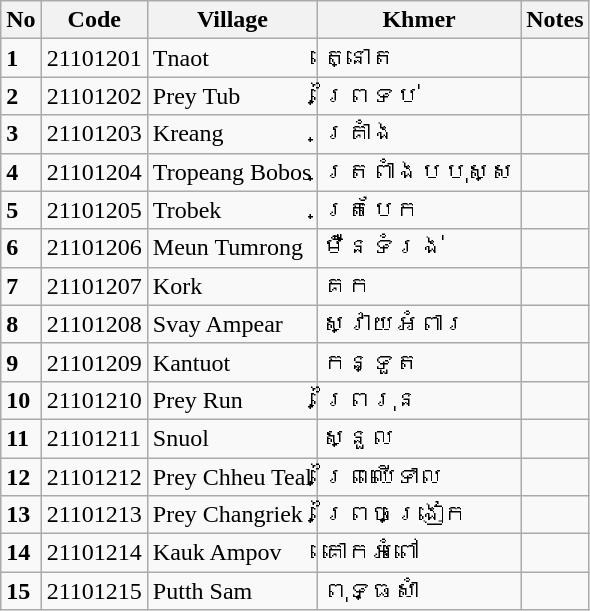<table class="wikitable">
<tr>
<th>No</th>
<th>Code</th>
<th>Village</th>
<th>Khmer</th>
<th>Notes</th>
</tr>
<tr>
<td><strong>1</strong></td>
<td>21101201</td>
<td>Tnaot</td>
<td>ត្នោត</td>
<td></td>
</tr>
<tr>
<td><strong>2</strong></td>
<td>21101202</td>
<td>Prey Tub</td>
<td>ព្រៃទប់</td>
<td></td>
</tr>
<tr>
<td><strong>3</strong></td>
<td>21101203</td>
<td>Kreang</td>
<td>គ្រាំង</td>
<td></td>
</tr>
<tr>
<td><strong>4</strong></td>
<td>21101204</td>
<td>Tropeang Bobos</td>
<td>ត្រពាំងបបុស្ស</td>
<td></td>
</tr>
<tr>
<td><strong>5</strong></td>
<td>21101205</td>
<td>Trobek</td>
<td>ត្របែក</td>
<td></td>
</tr>
<tr>
<td><strong>6</strong></td>
<td>21101206</td>
<td>Meun Tumrong</td>
<td>ម៉ឺនទំរង់</td>
<td></td>
</tr>
<tr>
<td><strong>7</strong></td>
<td>21101207</td>
<td>Kork</td>
<td>គក</td>
<td></td>
</tr>
<tr>
<td><strong>8</strong></td>
<td>21101208</td>
<td>Svay Ampear</td>
<td>ស្វាយអំពារ</td>
<td></td>
</tr>
<tr>
<td><strong>9</strong></td>
<td>21101209</td>
<td>Kantuot</td>
<td>កន្ទួត</td>
<td></td>
</tr>
<tr>
<td><strong>10</strong></td>
<td>21101210</td>
<td>Prey Run</td>
<td>ព្រៃរុន</td>
<td></td>
</tr>
<tr>
<td><strong>11</strong></td>
<td>21101211</td>
<td>Snuol</td>
<td>ស្នួល</td>
<td></td>
</tr>
<tr>
<td><strong>12</strong></td>
<td>21101212</td>
<td>Prey Chheu Teal</td>
<td>ព្រៃឈើទាល</td>
<td></td>
</tr>
<tr>
<td><strong>13</strong></td>
<td>21101213</td>
<td>Prey Changriek</td>
<td>ព្រៃចង្រៀក</td>
<td></td>
</tr>
<tr>
<td><strong>14</strong></td>
<td>21101214</td>
<td>Kauk Ampov</td>
<td>គោកអំពៅ</td>
<td></td>
</tr>
<tr>
<td><strong>15</strong></td>
<td>21101215</td>
<td>Putth Sam</td>
<td>ពុទ្ធសាំ</td>
<td></td>
</tr>
</table>
